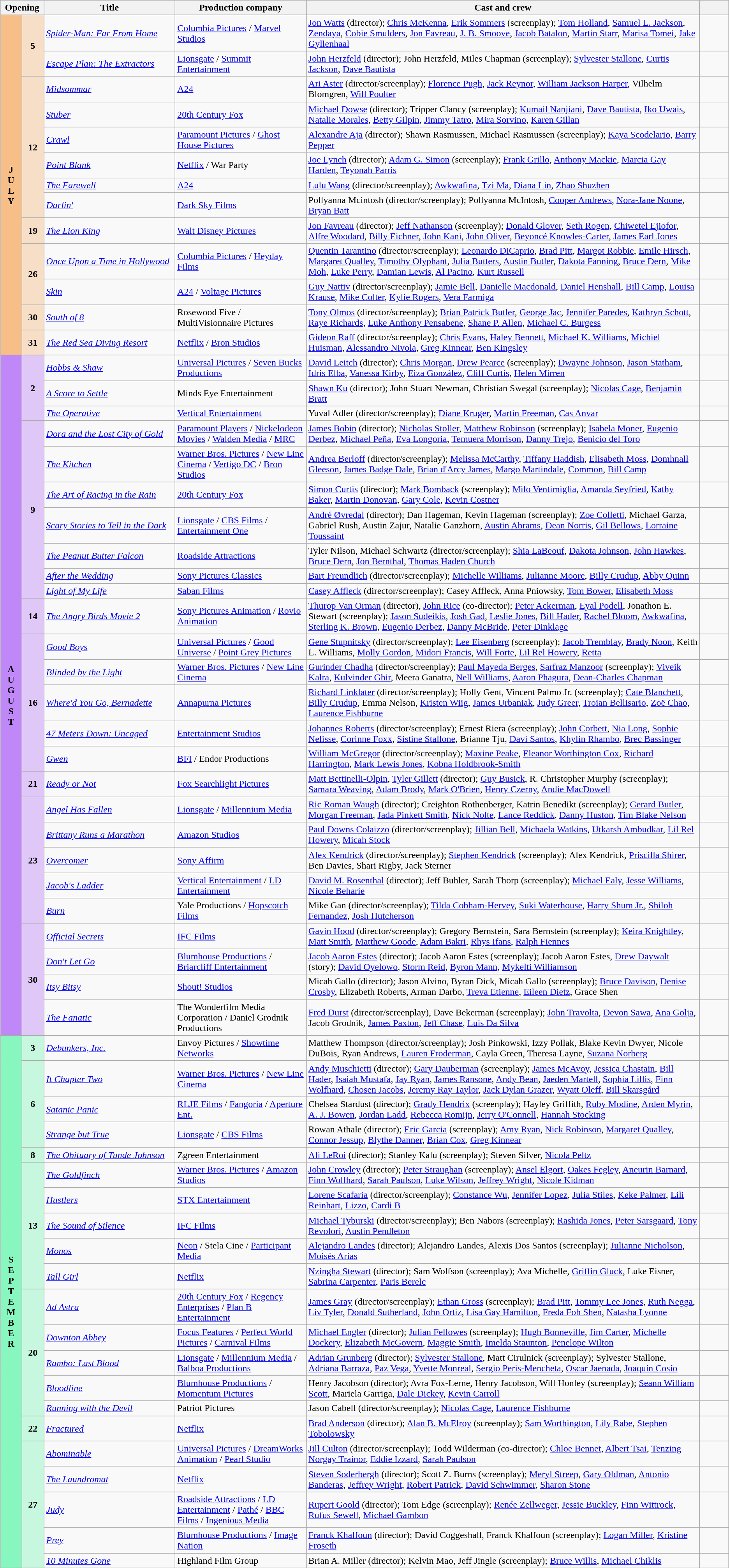<table class="wikitable sortable">
<tr>
<th colspan="2" style="width:6%;">Opening</th>
<th style="width:18%;">Title</th>
<th style="width:18%;">Production company</th>
<th>Cast and crew</th>
<th style="width:4%;"  class="unsortable"></th>
</tr>
<tr>
<th rowspan="13" style="text-align:center; background:#f7bf87">J<br>U<br>L<br>Y</th>
<td rowspan="2" style="text-align:center; background:#f7dfc7"><strong>5</strong></td>
<td><em><a href='#'>Spider-Man: Far From Home</a></em></td>
<td><a href='#'>Columbia Pictures</a> / <a href='#'>Marvel Studios</a></td>
<td><a href='#'>Jon Watts</a> (director); <a href='#'>Chris McKenna</a>, <a href='#'>Erik Sommers</a> (screenplay); <a href='#'>Tom Holland</a>, <a href='#'>Samuel L. Jackson</a>, <a href='#'>Zendaya</a>, <a href='#'>Cobie Smulders</a>, <a href='#'>Jon Favreau</a>, <a href='#'>J. B. Smoove</a>, <a href='#'>Jacob Batalon</a>, <a href='#'>Martin Starr</a>, <a href='#'>Marisa Tomei</a>, <a href='#'>Jake Gyllenhaal</a></td>
<td style="text-align:center;"></td>
</tr>
<tr>
<td><em><a href='#'>Escape Plan: The Extractors</a></em></td>
<td><a href='#'>Lionsgate</a> / <a href='#'>Summit Entertainment</a></td>
<td><a href='#'>John Herzfeld</a> (director); John Herzfeld, Miles Chapman (screenplay); <a href='#'>Sylvester Stallone</a>, <a href='#'>Curtis Jackson</a>, <a href='#'>Dave Bautista</a></td>
<td style="text-align:center;"></td>
</tr>
<tr>
<td rowspan="6" style="text-align:center; background:#f7dfc7"><strong>12</strong></td>
<td><em><a href='#'>Midsommar</a></em></td>
<td><a href='#'>A24</a></td>
<td><a href='#'>Ari Aster</a> (director/screenplay); <a href='#'>Florence Pugh</a>, <a href='#'>Jack Reynor</a>, <a href='#'>William Jackson Harper</a>, Vilhelm Blomgren, <a href='#'>Will Poulter</a></td>
<td style="text-align:center;"></td>
</tr>
<tr>
<td><em><a href='#'>Stuber</a></em></td>
<td><a href='#'>20th Century Fox</a></td>
<td><a href='#'>Michael Dowse</a> (director); Tripper Clancy (screenplay); <a href='#'>Kumail Nanjiani</a>, <a href='#'>Dave Bautista</a>, <a href='#'>Iko Uwais</a>, <a href='#'>Natalie Morales</a>, <a href='#'>Betty Gilpin</a>, <a href='#'>Jimmy Tatro</a>, <a href='#'>Mira Sorvino</a>, <a href='#'>Karen Gillan</a></td>
<td style="text-align:center;"></td>
</tr>
<tr>
<td><em><a href='#'>Crawl</a></em></td>
<td><a href='#'>Paramount Pictures</a> / <a href='#'>Ghost House Pictures</a></td>
<td><a href='#'>Alexandre Aja</a> (director); Shawn Rasmussen, Michael Rasmussen (screenplay); <a href='#'>Kaya Scodelario</a>, <a href='#'>Barry Pepper</a></td>
<td style="text-align:center;"></td>
</tr>
<tr>
<td><em><a href='#'>Point Blank</a></em></td>
<td><a href='#'>Netflix</a> / War Party</td>
<td><a href='#'>Joe Lynch</a> (director); <a href='#'>Adam G. Simon</a> (screenplay); <a href='#'>Frank Grillo</a>, <a href='#'>Anthony Mackie</a>, <a href='#'>Marcia Gay Harden</a>, <a href='#'>Teyonah Parris</a></td>
<td style="text-align:center;"></td>
</tr>
<tr>
<td><em><a href='#'>The Farewell</a></em></td>
<td><a href='#'>A24</a></td>
<td><a href='#'>Lulu Wang</a> (director/screenplay); <a href='#'>Awkwafina</a>, <a href='#'>Tzi Ma</a>, <a href='#'>Diana Lin</a>, <a href='#'>Zhao Shuzhen</a></td>
<td style="text-align:center;"></td>
</tr>
<tr>
<td><em><a href='#'>Darlin'</a></em></td>
<td><a href='#'>Dark Sky Films</a></td>
<td>Pollyanna Mcintosh (director/screenplay); Pollyanna McIntosh, <a href='#'>Cooper Andrews</a>, <a href='#'>Nora-Jane Noone</a>, <a href='#'>Bryan Batt</a></td>
<td style="text-align:center;"></td>
</tr>
<tr>
<td style="text-align:center; background:#f7dfc7"><strong>19</strong></td>
<td><em><a href='#'>The Lion King</a></em></td>
<td><a href='#'>Walt Disney Pictures</a></td>
<td><a href='#'>Jon Favreau</a> (director); <a href='#'>Jeff Nathanson</a> (screenplay); <a href='#'>Donald Glover</a>, <a href='#'>Seth Rogen</a>, <a href='#'>Chiwetel Ejiofor</a>, <a href='#'>Alfre Woodard</a>, <a href='#'>Billy Eichner</a>, <a href='#'>John Kani</a>, <a href='#'>John Oliver</a>, <a href='#'>Beyoncé Knowles-Carter</a>, <a href='#'>James Earl Jones</a></td>
<td style="text-align:center;"></td>
</tr>
<tr>
<td rowspan="2" style="text-align:center; background:#f7dfc7"><strong>26</strong></td>
<td><em><a href='#'>Once Upon a Time in Hollywood</a></em></td>
<td><a href='#'>Columbia Pictures</a> / <a href='#'>Heyday Films</a></td>
<td><a href='#'>Quentin Tarantino</a> (director/screenplay); <a href='#'>Leonardo DiCaprio</a>, <a href='#'>Brad Pitt</a>, <a href='#'>Margot Robbie</a>, <a href='#'>Emile Hirsch</a>, <a href='#'>Margaret Qualley</a>, <a href='#'>Timothy Olyphant</a>, <a href='#'>Julia Butters</a>, <a href='#'>Austin Butler</a>, <a href='#'>Dakota Fanning</a>, <a href='#'>Bruce Dern</a>, <a href='#'>Mike Moh</a>, <a href='#'>Luke Perry</a>, <a href='#'>Damian Lewis</a>, <a href='#'>Al Pacino</a>, <a href='#'>Kurt Russell</a></td>
<td style="text-align:center;"></td>
</tr>
<tr>
<td><em><a href='#'>Skin</a></em></td>
<td><a href='#'>A24</a> / <a href='#'>Voltage Pictures</a></td>
<td><a href='#'>Guy Nattiv</a> (director/screenplay); <a href='#'>Jamie Bell</a>, <a href='#'>Danielle Macdonald</a>, <a href='#'>Daniel Henshall</a>, <a href='#'>Bill Camp</a>, <a href='#'>Louisa Krause</a>, <a href='#'>Mike Colter</a>, <a href='#'>Kylie Rogers</a>, <a href='#'>Vera Farmiga</a></td>
<td style="text-align:center;"></td>
</tr>
<tr>
<td style="text-align:center; background:#f7dfc7"><strong>30</strong></td>
<td><em><a href='#'>South of 8</a></em></td>
<td>Rosewood Five /  MultiVisionnaire Pictures</td>
<td><a href='#'>Tony Olmos</a> (director/screenplay); <a href='#'>Brian Patrick Butler</a>, <a href='#'>George Jac</a>, <a href='#'>Jennifer Paredes</a>, <a href='#'>Kathryn Schott</a>, <a href='#'>Raye Richards</a>, <a href='#'>Luke Anthony Pensabene</a>, <a href='#'>Shane P. Allen</a>, <a href='#'>Michael C. Burgess</a></td>
<td></td>
</tr>
<tr>
<td style="text-align:center; background:#f7dfc7"><strong>31</strong></td>
<td><em><a href='#'>The Red Sea Diving Resort</a></em></td>
<td><a href='#'>Netflix</a> / <a href='#'>Bron Studios</a></td>
<td><a href='#'>Gideon Raff</a> (director/screenplay); <a href='#'>Chris Evans</a>, <a href='#'>Haley Bennett</a>, <a href='#'>Michael K. Williams</a>, <a href='#'>Michiel Huisman</a>, <a href='#'>Alessandro Nivola</a>, <a href='#'>Greg Kinnear</a>, <a href='#'>Ben Kingsley</a></td>
<td style="text-align:center;"></td>
</tr>
<tr>
<th rowspan="26" style="text-align:center; background:#bf87f7">A<br>U<br>G<br>U<br>S<br>T</th>
<td rowspan="3" style="text-align:center; background:#dfc7f7"><strong>2</strong></td>
<td><em><a href='#'>Hobbs & Shaw</a></em></td>
<td><a href='#'>Universal Pictures</a> / <a href='#'>Seven Bucks Productions</a></td>
<td><a href='#'>David Leitch</a> (director); <a href='#'>Chris Morgan</a>, <a href='#'>Drew Pearce</a> (screenplay); <a href='#'>Dwayne Johnson</a>, <a href='#'>Jason Statham</a>, <a href='#'>Idris Elba</a>, <a href='#'>Vanessa Kirby</a>, <a href='#'>Eiza González</a>, <a href='#'>Cliff Curtis</a>, <a href='#'>Helen Mirren</a></td>
<td style="text-align:center;"></td>
</tr>
<tr>
<td><em><a href='#'>A Score to Settle</a></em></td>
<td>Minds Eye Entertainment</td>
<td><a href='#'>Shawn Ku</a> (director); John Stuart Newman, Christian Swegal (screenplay); <a href='#'>Nicolas Cage</a>, <a href='#'>Benjamin Bratt</a></td>
<td style="text-align:center;"></td>
</tr>
<tr>
<td><em><a href='#'>The Operative</a></em></td>
<td><a href='#'>Vertical Entertainment</a></td>
<td>Yuval Adler (director/screenplay); <a href='#'>Diane Kruger</a>, <a href='#'>Martin Freeman</a>, <a href='#'>Cas Anvar</a></td>
<td style="text-align:center;"></td>
</tr>
<tr>
<td rowspan="7" style="text-align:center; background:#dfc7f7"><strong>9</strong></td>
<td><em><a href='#'>Dora and the Lost City of Gold</a></em></td>
<td><a href='#'>Paramount Players</a> / <a href='#'>Nickelodeon Movies</a> / <a href='#'>Walden Media</a> / <a href='#'>MRC</a></td>
<td><a href='#'>James Bobin</a> (director); <a href='#'>Nicholas Stoller</a>, <a href='#'>Matthew Robinson</a> (screenplay); <a href='#'>Isabela Moner</a>, <a href='#'>Eugenio Derbez</a>, <a href='#'>Michael Peña</a>, <a href='#'>Eva Longoria</a>, <a href='#'>Temuera Morrison</a>, <a href='#'>Danny Trejo</a>, <a href='#'>Benicio del Toro</a></td>
<td style="text-align:center;"></td>
</tr>
<tr>
<td><em><a href='#'>The Kitchen</a></em></td>
<td><a href='#'>Warner Bros. Pictures</a> / <a href='#'>New Line Cinema</a> / <a href='#'>Vertigo DC</a> / <a href='#'>Bron Studios</a></td>
<td><a href='#'>Andrea Berloff</a> (director/screenplay); <a href='#'>Melissa McCarthy</a>, <a href='#'>Tiffany Haddish</a>, <a href='#'>Elisabeth Moss</a>, <a href='#'>Domhnall Gleeson</a>, <a href='#'>James Badge Dale</a>, <a href='#'>Brian d'Arcy James</a>, <a href='#'>Margo Martindale</a>, <a href='#'>Common</a>, <a href='#'>Bill Camp</a></td>
<td style="text-align:center;"></td>
</tr>
<tr>
<td><em><a href='#'>The Art of Racing in the Rain</a></em></td>
<td><a href='#'>20th Century Fox</a></td>
<td><a href='#'>Simon Curtis</a> (director); <a href='#'>Mark Bomback</a> (screenplay); <a href='#'>Milo Ventimiglia</a>, <a href='#'>Amanda Seyfried</a>, <a href='#'>Kathy Baker</a>, <a href='#'>Martin Donovan</a>, <a href='#'>Gary Cole</a>, <a href='#'>Kevin Costner</a></td>
<td style="text-align:center;"></td>
</tr>
<tr>
<td><em><a href='#'>Scary Stories to Tell in the Dark</a></em></td>
<td><a href='#'>Lionsgate</a> / <a href='#'>CBS Films</a> / <a href='#'>Entertainment One</a></td>
<td><a href='#'>André Øvredal</a> (director); Dan Hageman, Kevin Hageman (screenplay); <a href='#'>Zoe Colletti</a>, Michael Garza, Gabriel Rush, Austin Zajur, Natalie Ganzhorn, <a href='#'>Austin Abrams</a>, <a href='#'>Dean Norris</a>, <a href='#'>Gil Bellows</a>, <a href='#'>Lorraine Toussaint</a></td>
<td style="text-align:center;"></td>
</tr>
<tr>
<td><em><a href='#'>The Peanut Butter Falcon</a></em></td>
<td><a href='#'>Roadside Attractions</a></td>
<td>Tyler Nilson, Michael Schwartz (director/screenplay); <a href='#'>Shia LaBeouf</a>, <a href='#'>Dakota Johnson</a>, <a href='#'>John Hawkes</a>, <a href='#'>Bruce Dern</a>, <a href='#'>Jon Bernthal</a>, <a href='#'>Thomas Haden Church</a></td>
<td style="text-align:center;"></td>
</tr>
<tr>
<td><em><a href='#'>After the Wedding</a></em></td>
<td><a href='#'>Sony Pictures Classics</a></td>
<td><a href='#'>Bart Freundlich</a> (director/screenplay); <a href='#'>Michelle Williams</a>, <a href='#'>Julianne Moore</a>, <a href='#'>Billy Crudup</a>, <a href='#'>Abby Quinn</a></td>
<td style="text-align:center;"></td>
</tr>
<tr>
<td><em><a href='#'>Light of My Life</a></em></td>
<td><a href='#'>Saban Films</a></td>
<td><a href='#'>Casey Affleck</a> (director/screenplay); Casey Affleck, Anna Pniowsky, <a href='#'>Tom Bower</a>, <a href='#'>Elisabeth Moss</a></td>
<td style="text-align:center;"></td>
</tr>
<tr>
<td rowspan="1" style="text-align:center; background:#dfc7f7"><strong>14</strong></td>
<td><em><a href='#'>The Angry Birds Movie 2</a></em></td>
<td><a href='#'>Sony Pictures Animation</a> / <a href='#'>Rovio Animation</a></td>
<td><a href='#'>Thurop Van Orman</a> (director), <a href='#'>John Rice</a> (co-director); <a href='#'>Peter Ackerman</a>, <a href='#'>Eyal Podell</a>, Jonathon E. Stewart (screenplay); <a href='#'>Jason Sudeikis</a>, <a href='#'>Josh Gad</a>, <a href='#'>Leslie Jones</a>, <a href='#'>Bill Hader</a>, <a href='#'>Rachel Bloom</a>, <a href='#'>Awkwafina</a>, <a href='#'>Sterling K. Brown</a>, <a href='#'>Eugenio Derbez</a>, <a href='#'>Danny McBride</a>, <a href='#'>Peter Dinklage</a></td>
<td style="text-align:center;"></td>
</tr>
<tr>
<td rowspan="5" style="text-align:center; background:#dfc7f7"><strong>16</strong></td>
<td><em><a href='#'>Good Boys</a></em></td>
<td><a href='#'>Universal Pictures</a> / <a href='#'>Good Universe</a> / <a href='#'>Point Grey Pictures</a></td>
<td><a href='#'>Gene Stupnitsky</a> (director/screenplay); <a href='#'>Lee Eisenberg</a> (screenplay); <a href='#'>Jacob Tremblay</a>, <a href='#'>Brady Noon</a>, Keith L. Williams, <a href='#'>Molly Gordon</a>, <a href='#'>Midori Francis</a>, <a href='#'>Will Forte</a>, <a href='#'>Lil Rel Howery</a>, <a href='#'>Retta</a></td>
<td style="text-align:center;"></td>
</tr>
<tr>
<td><em><a href='#'>Blinded by the Light</a></em></td>
<td><a href='#'>Warner Bros. Pictures</a> / <a href='#'>New Line Cinema</a></td>
<td><a href='#'>Gurinder Chadha</a> (director/screenplay); <a href='#'>Paul Mayeda Berges</a>, <a href='#'>Sarfraz Manzoor</a> (screenplay); <a href='#'>Viveik Kalra</a>, <a href='#'>Kulvinder Ghir</a>, Meera Ganatra, <a href='#'>Nell Williams</a>, <a href='#'>Aaron Phagura</a>, <a href='#'>Dean-Charles Chapman</a></td>
<td style="text-align:center;"></td>
</tr>
<tr>
<td><em><a href='#'>Where'd You Go, Bernadette</a></em></td>
<td><a href='#'>Annapurna Pictures</a></td>
<td><a href='#'>Richard Linklater</a> (director/screenplay); Holly Gent, Vincent Palmo Jr. (screenplay); <a href='#'>Cate Blanchett</a>, <a href='#'>Billy Crudup</a>, Emma Nelson, <a href='#'>Kristen Wiig</a>, <a href='#'>James Urbaniak</a>, <a href='#'>Judy Greer</a>, <a href='#'>Troian Bellisario</a>, <a href='#'>Zoë Chao</a>, <a href='#'>Laurence Fishburne</a></td>
<td style="text-align:center;"></td>
</tr>
<tr>
<td><em><a href='#'>47 Meters Down: Uncaged</a></em></td>
<td><a href='#'>Entertainment Studios</a></td>
<td><a href='#'>Johannes Roberts</a> (director/screenplay); Ernest Riera (screenplay); <a href='#'>John Corbett</a>, <a href='#'>Nia Long</a>, <a href='#'>Sophie Nelisse</a>, <a href='#'>Corinne Foxx</a>, <a href='#'>Sistine Stallone</a>, Brianne Tju, <a href='#'>Davi Santos</a>, <a href='#'>Khylin Rhambo</a>, <a href='#'>Brec Bassinger</a></td>
<td style="text-align:center;"></td>
</tr>
<tr>
<td><em><a href='#'>Gwen</a></em></td>
<td><a href='#'>BFI</a> / Endor Productions</td>
<td><a href='#'>William McGregor</a> (director/screenplay); <a href='#'>Maxine Peake</a>, <a href='#'>Eleanor Worthington Cox</a>, <a href='#'>Richard Harrington</a>, <a href='#'>Mark Lewis Jones</a>, <a href='#'>Kobna Holdbrook-Smith</a></td>
<td style="text-align:center;"></td>
</tr>
<tr>
<td style="text-align:center; background:#dfc7f7"><strong>21</strong></td>
<td><em><a href='#'>Ready or Not</a></em></td>
<td><a href='#'>Fox Searchlight Pictures</a></td>
<td><a href='#'>Matt Bettinelli-Olpin</a>, <a href='#'>Tyler Gillett</a> (director); <a href='#'>Guy Busick</a>, R. Christopher Murphy (screenplay); <a href='#'>Samara Weaving</a>, <a href='#'>Adam Brody</a>, <a href='#'>Mark O'Brien</a>, <a href='#'>Henry Czerny</a>, <a href='#'>Andie MacDowell</a></td>
<td style="text-align:center;"></td>
</tr>
<tr>
<td rowspan="5" style="text-align:center; background:#dfc7f7"><strong>23</strong></td>
<td><em><a href='#'>Angel Has Fallen</a></em></td>
<td><a href='#'>Lionsgate</a> / <a href='#'>Millennium Media</a></td>
<td><a href='#'>Ric Roman Waugh</a> (director); Creighton Rothenberger, Katrin Benedikt (screenplay); <a href='#'>Gerard Butler</a>, <a href='#'>Morgan Freeman</a>, <a href='#'>Jada Pinkett Smith</a>, <a href='#'>Nick Nolte</a>, <a href='#'>Lance Reddick</a>, <a href='#'>Danny Huston</a>, <a href='#'>Tim Blake Nelson</a></td>
<td style="text-align:center;"></td>
</tr>
<tr>
<td><em><a href='#'>Brittany Runs a Marathon</a></em></td>
<td><a href='#'>Amazon Studios</a></td>
<td><a href='#'>Paul Downs Colaizzo</a> (director/screenplay); <a href='#'>Jillian Bell</a>, <a href='#'>Michaela Watkins</a>, <a href='#'>Utkarsh Ambudkar</a>, <a href='#'>Lil Rel Howery</a>, <a href='#'>Micah Stock</a></td>
<td></td>
</tr>
<tr>
<td><em><a href='#'>Overcomer</a></em></td>
<td><a href='#'>Sony Affirm</a></td>
<td><a href='#'>Alex Kendrick</a> (director/screenplay); <a href='#'>Stephen Kendrick</a> (screenplay); Alex Kendrick, <a href='#'>Priscilla Shirer</a>, Ben Davies, Shari Rigby, Jack Sterner</td>
<td style="text-align:center;"></td>
</tr>
<tr>
<td><em><a href='#'>Jacob's Ladder</a></em></td>
<td><a href='#'>Vertical Entertainment</a> / <a href='#'>LD Entertainment</a></td>
<td><a href='#'>David M. Rosenthal</a> (director); Jeff Buhler, Sarah Thorp (screenplay); <a href='#'>Michael Ealy</a>, <a href='#'>Jesse Williams</a>, <a href='#'>Nicole Beharie</a></td>
<td style="text-align:center;"></td>
</tr>
<tr>
<td><em><a href='#'>Burn</a></em></td>
<td>Yale Productions / <a href='#'>Hopscotch Films</a></td>
<td>Mike Gan (director/screenplay); <a href='#'>Tilda Cobham-Hervey</a>, <a href='#'>Suki Waterhouse</a>, <a href='#'>Harry Shum Jr.</a>, <a href='#'>Shiloh Fernandez</a>, <a href='#'>Josh Hutcherson</a></td>
<td style="text-align:center;"></td>
</tr>
<tr>
<td rowspan="4" style="text-align:center; background:#dfc7f7"><strong>30</strong></td>
<td><em><a href='#'>Official Secrets</a></em></td>
<td><a href='#'>IFC Films</a></td>
<td><a href='#'>Gavin Hood</a> (director/screenplay); Gregory Bernstein, Sara Bernstein (screenplay); <a href='#'>Keira Knightley</a>, <a href='#'>Matt Smith</a>, <a href='#'>Matthew Goode</a>, <a href='#'>Adam Bakri</a>, <a href='#'>Rhys Ifans</a>, <a href='#'>Ralph Fiennes</a></td>
<td style="text-align:center;"></td>
</tr>
<tr>
<td><em><a href='#'>Don't Let Go</a></em></td>
<td><a href='#'>Blumhouse Productions</a> / <a href='#'>Briarcliff Entertainment</a></td>
<td><a href='#'>Jacob Aaron Estes</a> (director); Jacob Aaron Estes (screenplay); Jacob Aaron Estes, <a href='#'>Drew Daywalt</a> (story); <a href='#'>David Oyelowo</a>, <a href='#'>Storm Reid</a>, <a href='#'>Byron Mann</a>, <a href='#'>Mykelti Williamson</a></td>
<td style="text-align:center;"></td>
</tr>
<tr>
<td><em><a href='#'>Itsy Bitsy</a></em></td>
<td><a href='#'>Shout! Studios</a></td>
<td>Micah Gallo (director); Jason Alvino, Byran Dick, Micah Gallo (screenplay); <a href='#'>Bruce Davison</a>, <a href='#'>Denise Crosby</a>, Elizabeth Roberts, Arman Darbo, <a href='#'>Treva Etienne</a>, <a href='#'>Eileen Dietz</a>, Grace Shen</td>
<td style="text-align:center;"></td>
</tr>
<tr>
<td><em><a href='#'>The Fanatic</a></em></td>
<td>The Wonderfilm Media Corporation / Daniel Grodnik Productions</td>
<td><a href='#'>Fred Durst</a> (director/screenplay), Dave Bekerman (screenplay); <a href='#'>John Travolta</a>, <a href='#'>Devon Sawa</a>, <a href='#'>Ana Golja</a>, Jacob Grodnik, <a href='#'>James Paxton</a>, <a href='#'>Jeff Chase</a>, <a href='#'>Luis Da Silva</a></td>
<td style="text-align:center;"></td>
</tr>
<tr>
<th rowspan="21" style="text-align:center; background:#87f7bf">S<br>E<br>P<br>T<br>E<br>M<br>B<br>E<br>R</th>
<td style="text-align:center; background:#c7f7df"><strong>3</strong></td>
<td><em><a href='#'>Debunkers, Inc.</a></em></td>
<td>Envoy Pictures / <a href='#'>Showtime Networks</a></td>
<td>Matthew Thompson (director/screenplay); Josh Pinkowski, Izzy Pollak, Blake Kevin Dwyer, Nicole DuBois, Ryan Andrews, <a href='#'>Lauren Froderman</a>, Cayla Green, Theresa Layne, <a href='#'>Suzana Norberg</a></td>
<td></td>
</tr>
<tr>
<td rowspan="3" style="text-align:center; background:#c7f7df"><strong>6</strong></td>
<td><em><a href='#'>It Chapter Two</a></em></td>
<td><a href='#'>Warner Bros. Pictures</a> / <a href='#'>New Line Cinema</a></td>
<td><a href='#'>Andy Muschietti</a> (director); <a href='#'>Gary Dauberman</a> (screenplay); <a href='#'>James McAvoy</a>, <a href='#'>Jessica Chastain</a>, <a href='#'>Bill Hader</a>, <a href='#'>Isaiah Mustafa</a>, <a href='#'>Jay Ryan</a>, <a href='#'>James Ransone</a>, <a href='#'>Andy Bean</a>, <a href='#'>Jaeden Martell</a>, <a href='#'>Sophia Lillis</a>, <a href='#'>Finn Wolfhard</a>, <a href='#'>Chosen Jacobs</a>, <a href='#'>Jeremy Ray Taylor</a>, <a href='#'>Jack Dylan Grazer</a>, <a href='#'>Wyatt Oleff</a>, <a href='#'>Bill Skarsgård</a></td>
<td style="text-align:center;"></td>
</tr>
<tr>
<td><em><a href='#'>Satanic Panic</a></em></td>
<td><a href='#'>RLJE Films</a> / <a href='#'>Fangoria</a> / <a href='#'>Aperture Ent.</a></td>
<td>Chelsea Stardust (director); <a href='#'>Grady Hendrix</a> (screenplay); Hayley Griffith, <a href='#'>Ruby Modine</a>, <a href='#'>Arden Myrin</a>, <a href='#'>A. J. Bowen</a>, <a href='#'>Jordan Ladd</a>, <a href='#'>Rebecca Romijn</a>, <a href='#'>Jerry O'Connell</a>, <a href='#'>Hannah Stocking</a></td>
<td style="text-align:center;"></td>
</tr>
<tr>
<td><em><a href='#'>Strange but True</a></em></td>
<td><a href='#'>Lionsgate</a> / <a href='#'>CBS Films</a></td>
<td>Rowan Athale (director); <a href='#'>Eric Garcia</a> (screenplay); <a href='#'>Amy Ryan</a>, <a href='#'>Nick Robinson</a>, <a href='#'>Margaret Qualley</a>, <a href='#'>Connor Jessup</a>, <a href='#'>Blythe Danner</a>, <a href='#'>Brian Cox</a>, <a href='#'>Greg Kinnear</a></td>
<td style="text-align:center;"></td>
</tr>
<tr>
<td style="text-align:center; background:#c7f7df"><strong>8</strong></td>
<td><em><a href='#'>The Obituary of Tunde Johnson</a></em></td>
<td>Zgreen Entertainment</td>
<td><a href='#'>Ali LeRoi</a> (director); Stanley Kalu (screenplay); Steven Silver, <a href='#'>Nicola Peltz</a></td>
<td style="text-align:center;"></td>
</tr>
<tr>
<td rowspan="5" style="text-align:center; background:#c7f7df"><strong>13</strong></td>
<td><em><a href='#'>The Goldfinch</a></em></td>
<td><a href='#'>Warner Bros. Pictures</a> / <a href='#'>Amazon Studios</a></td>
<td><a href='#'>John Crowley</a> (director); <a href='#'>Peter Straughan</a> (screenplay); <a href='#'>Ansel Elgort</a>, <a href='#'>Oakes Fegley</a>, <a href='#'>Aneurin Barnard</a>, <a href='#'>Finn Wolfhard</a>, <a href='#'>Sarah Paulson</a>, <a href='#'>Luke Wilson</a>, <a href='#'>Jeffrey Wright</a>, <a href='#'>Nicole Kidman</a></td>
<td style="text-align:center;"></td>
</tr>
<tr>
<td><em><a href='#'>Hustlers</a></em></td>
<td><a href='#'>STX Entertainment</a></td>
<td><a href='#'>Lorene Scafaria</a> (director/screenplay); <a href='#'>Constance Wu</a>, <a href='#'>Jennifer Lopez</a>, <a href='#'>Julia Stiles</a>, <a href='#'>Keke Palmer</a>, <a href='#'>Lili Reinhart</a>, <a href='#'>Lizzo</a>, <a href='#'>Cardi B</a></td>
<td style="text-align:center;"></td>
</tr>
<tr>
<td><em><a href='#'>The Sound of Silence</a></em></td>
<td><a href='#'>IFC Films</a></td>
<td><a href='#'>Michael Tyburski</a> (director/screenplay); Ben Nabors (screenplay); <a href='#'>Rashida Jones</a>, <a href='#'>Peter Sarsgaard</a>, <a href='#'>Tony Revolori</a>, <a href='#'>Austin Pendleton</a></td>
<td style="text-align:center;"></td>
</tr>
<tr>
<td><em><a href='#'>Monos</a></em></td>
<td><a href='#'>Neon</a> / Stela Cine / <a href='#'>Participant Media</a></td>
<td><a href='#'>Alejandro Landes</a> (director); Alejandro Landes, Alexis Dos Santos (screenplay); <a href='#'>Julianne Nicholson</a>, <a href='#'>Moisés Arias</a></td>
<td style="text-align:center;"></td>
</tr>
<tr>
<td><em><a href='#'>Tall Girl</a></em></td>
<td><a href='#'>Netflix</a></td>
<td><a href='#'>Nzingha Stewart</a> (director); Sam Wolfson (screenplay); Ava Michelle, <a href='#'>Griffin Gluck</a>, Luke Eisner, <a href='#'>Sabrina Carpenter</a>, <a href='#'>Paris Berelc</a></td>
<td style="text-align:center;"></td>
</tr>
<tr>
<td rowspan="5" style="text-align:center; background:#c7f7df"><strong>20</strong></td>
<td><em><a href='#'>Ad Astra</a></em></td>
<td><a href='#'>20th Century Fox</a> / <a href='#'>Regency Enterprises</a> / <a href='#'>Plan B Entertainment</a></td>
<td><a href='#'>James Gray</a> (director/screenplay); <a href='#'>Ethan Gross</a> (screenplay); <a href='#'>Brad Pitt</a>, <a href='#'>Tommy Lee Jones</a>, <a href='#'>Ruth Negga</a>, <a href='#'>Liv Tyler</a>, <a href='#'>Donald Sutherland</a>, <a href='#'>John Ortiz</a>, <a href='#'>Lisa Gay Hamilton</a>, <a href='#'>Freda Foh Shen</a>, <a href='#'>Natasha Lyonne</a></td>
<td style="text-align:center;"></td>
</tr>
<tr>
<td><em><a href='#'>Downton Abbey</a></em></td>
<td><a href='#'>Focus Features</a> / <a href='#'>Perfect World Pictures</a> / <a href='#'>Carnival Films</a></td>
<td><a href='#'>Michael Engler</a> (director); <a href='#'>Julian Fellowes</a> (screenplay); <a href='#'>Hugh Bonneville</a>, <a href='#'>Jim Carter</a>, <a href='#'>Michelle Dockery</a>, <a href='#'>Elizabeth McGovern</a>, <a href='#'>Maggie Smith</a>, <a href='#'>Imelda Staunton</a>, <a href='#'>Penelope Wilton</a></td>
<td style="text-align:center;"></td>
</tr>
<tr>
<td><em><a href='#'>Rambo: Last Blood</a></em></td>
<td><a href='#'>Lionsgate</a> / <a href='#'>Millennium Media</a> / <a href='#'>Balboa Productions</a></td>
<td><a href='#'>Adrian Grunberg</a> (director); <a href='#'>Sylvester Stallone</a>, Matt Cirulnick (screenplay); Sylvester Stallone, <a href='#'>Adriana Barraza</a>, <a href='#'>Paz Vega</a>, <a href='#'>Yvette Monreal</a>, <a href='#'>Sergio Peris-Mencheta</a>, <a href='#'>Oscar Jaenada</a>, <a href='#'>Joaquín Cosío</a></td>
<td style="text-align:center;"></td>
</tr>
<tr>
<td><em><a href='#'>Bloodline</a></em></td>
<td><a href='#'>Blumhouse Productions</a> / <a href='#'>Momentum Pictures</a></td>
<td>Henry Jacobson (director); Avra Fox-Lerne, Henry Jacobson, Will Honley (screenplay); <a href='#'>Seann William Scott</a>, Mariela Garriga, <a href='#'>Dale Dickey</a>, <a href='#'>Kevin Carroll</a></td>
<td style="text-align:center;"></td>
</tr>
<tr>
<td><em><a href='#'>Running with the Devil</a></em></td>
<td>Patriot Pictures</td>
<td>Jason Cabell (director/screenplay); <a href='#'>Nicolas Cage</a>, <a href='#'>Laurence Fishburne</a></td>
<td style="text-align:center;"></td>
</tr>
<tr>
<td rowspan="1" style="text-align:center; background:#c7f7df"><strong>22</strong></td>
<td><em><a href='#'>Fractured</a></em></td>
<td><a href='#'>Netflix</a></td>
<td><a href='#'>Brad Anderson</a> (director); <a href='#'>Alan B. McElroy</a> (screenplay); <a href='#'>Sam Worthington</a>, <a href='#'>Lily Rabe</a>, <a href='#'>Stephen Tobolowsky</a></td>
<td></td>
</tr>
<tr>
<td rowspan="5" style="text-align:center; background:#c7f7df"><strong>27</strong></td>
<td><em><a href='#'>Abominable</a></em></td>
<td><a href='#'>Universal Pictures</a> / <a href='#'>DreamWorks Animation</a> / <a href='#'>Pearl Studio</a></td>
<td><a href='#'>Jill Culton</a> (director/screenplay); Todd Wilderman (co-director); <a href='#'>Chloe Bennet</a>, <a href='#'>Albert Tsai</a>, <a href='#'>Tenzing Norgay Trainor</a>, <a href='#'>Eddie Izzard</a>, <a href='#'>Sarah Paulson</a></td>
<td style="text-align:center;"></td>
</tr>
<tr>
<td><em><a href='#'>The Laundromat</a></em></td>
<td><a href='#'>Netflix</a></td>
<td><a href='#'>Steven Soderbergh</a> (director); Scott Z. Burns (screenplay); <a href='#'>Meryl Streep</a>, <a href='#'>Gary Oldman</a>, <a href='#'>Antonio Banderas</a>, <a href='#'>Jeffrey Wright</a>, <a href='#'>Robert Patrick</a>, <a href='#'>David Schwimmer</a>, <a href='#'>Sharon Stone</a></td>
<td style="text-align:center;"></td>
</tr>
<tr>
<td><em><a href='#'>Judy</a></em></td>
<td><a href='#'>Roadside Attractions</a> / <a href='#'>LD Entertainment</a> / <a href='#'>Pathé</a> / <a href='#'>BBC Films</a> / <a href='#'>Ingenious Media</a></td>
<td><a href='#'>Rupert Goold</a> (director); Tom Edge (screenplay); <a href='#'>Renée Zellweger</a>, <a href='#'>Jessie Buckley</a>, <a href='#'>Finn Wittrock</a>, <a href='#'>Rufus Sewell</a>, <a href='#'>Michael Gambon</a></td>
<td style="text-align:center;"></td>
</tr>
<tr>
<td><em><a href='#'>Prey</a></em></td>
<td><a href='#'>Blumhouse Productions</a> / <a href='#'>Image Nation</a></td>
<td><a href='#'>Franck Khalfoun</a> (director); David Coggeshall, Franck Khalfoun (screenplay); <a href='#'>Logan Miller</a>, <a href='#'>Kristine Froseth</a></td>
<td style="text-align:center;"></td>
</tr>
<tr>
<td><em><a href='#'>10 Minutes Gone</a></em></td>
<td>Highland Film Group</td>
<td>Brian A. Miller (director); Kelvin Mao, Jeff Jingle (screenplay); <a href='#'>Bruce Willis</a>, <a href='#'>Michael Chiklis</a></td>
<td style="text-align:center;"></td>
</tr>
</table>
